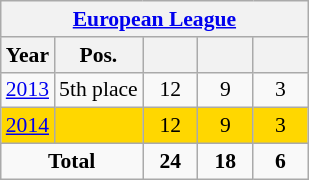<table class="wikitable" style="text-align: center;font-size:90%;">
<tr>
<th colspan=5><a href='#'>European League</a></th>
</tr>
<tr>
<th>Year</th>
<th>Pos.</th>
<th width=30></th>
<th width=30></th>
<th width=30></th>
</tr>
<tr>
<td> <a href='#'>2013</a></td>
<td>5th place</td>
<td>12</td>
<td>9</td>
<td>3</td>
</tr>
<tr bgcolor="#FFD700">
<td> <a href='#'>2014</a></td>
<td></td>
<td>12</td>
<td>9</td>
<td>3</td>
</tr>
<tr>
<td colspan=2><strong>Total</strong></td>
<td><strong>24</strong></td>
<td><strong>18</strong></td>
<td><strong>6</strong></td>
</tr>
</table>
